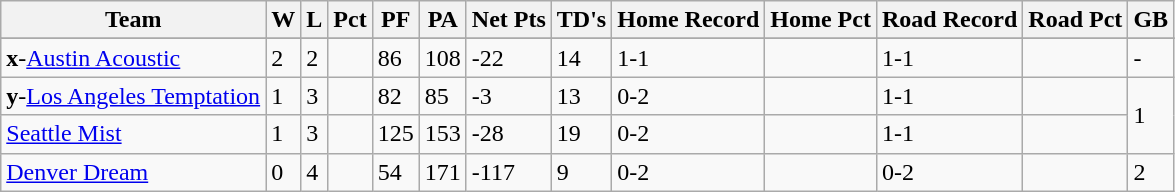<table class="wikitable">
<tr>
<th>Team</th>
<th>W</th>
<th>L</th>
<th>Pct</th>
<th>PF</th>
<th>PA</th>
<th>Net Pts</th>
<th>TD's</th>
<th>Home Record</th>
<th>Home Pct</th>
<th>Road Record</th>
<th>Road Pct</th>
<th>GB</th>
</tr>
<tr>
</tr>
<tr bgcolor=>
<td><strong>x</strong>-<a href='#'>Austin Acoustic</a></td>
<td>2</td>
<td>2</td>
<td></td>
<td>86</td>
<td>108</td>
<td>-22</td>
<td>14</td>
<td>1-1</td>
<td></td>
<td>1-1</td>
<td></td>
<td>-</td>
</tr>
<tr bgcolor=>
<td><strong>y</strong>-<a href='#'>Los Angeles Temptation</a></td>
<td>1</td>
<td>3</td>
<td></td>
<td>82</td>
<td>85</td>
<td>-3</td>
<td>13</td>
<td>0-2</td>
<td></td>
<td>1-1</td>
<td></td>
<td rowspan=2>1</td>
</tr>
<tr>
<td><a href='#'>Seattle Mist</a></td>
<td>1</td>
<td>3</td>
<td></td>
<td>125</td>
<td>153</td>
<td>-28</td>
<td>19</td>
<td>0-2</td>
<td></td>
<td>1-1</td>
<td></td>
</tr>
<tr>
<td><a href='#'>Denver Dream</a></td>
<td>0</td>
<td>4</td>
<td></td>
<td>54</td>
<td>171</td>
<td>-117</td>
<td>9</td>
<td>0-2</td>
<td></td>
<td>0-2</td>
<td></td>
<td>2</td>
</tr>
</table>
